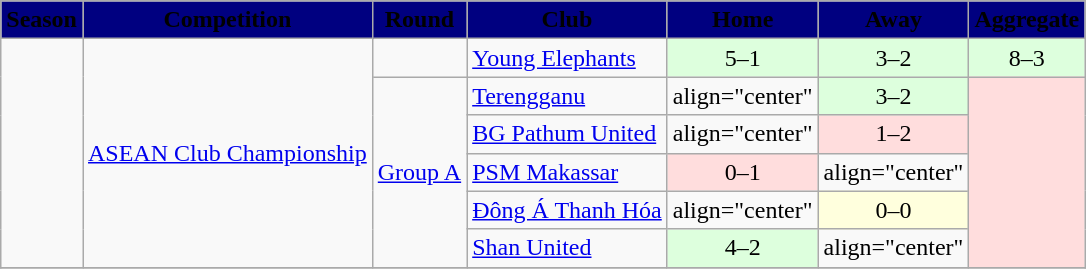<table class="wikitable">
<tr>
<th style="background:Navy"><span> Season</span></th>
<th style="background:Navy"><span> Competition</span></th>
<th style="background:Navy"><span> Round</span></th>
<th style="background:Navy"><span> Club</span></th>
<th style="background:Navy"><span> Home</span></th>
<th style="background:Navy"><span> Away</span></th>
<th style="background:Navy"><span> Aggregate</span></th>
</tr>
<tr>
<td rowspan="6"></td>
<td rowspan="6"><a href='#'>ASEAN Club Championship</a></td>
<td></td>
<td> <a href='#'>Young Elephants</a></td>
<td style="background:#ddffdd; text-align:center;">5–1</td>
<td style="background:#ddffdd;text-align:center;">3–2</td>
<td style="background:#ddffdd; text-align:center;">8–3</td>
</tr>
<tr>
<td rowspan="5"><a href='#'>Group A</a></td>
<td> <a href='#'>Terengganu</a></td>
<td>align="center" </td>
<td style="text-align:center; background:#dfd;">3–2</td>
<td rowspan="5" style="background:#fdd;" align="center"></td>
</tr>
<tr>
<td> <a href='#'>BG Pathum United</a></td>
<td>align="center" </td>
<td style="text-align:center; background:#fdd;">1–2</td>
</tr>
<tr>
<td> <a href='#'>PSM Makassar</a></td>
<td style="text-align:center; background:#fdd;">0–1</td>
<td>align="center" </td>
</tr>
<tr>
<td> <a href='#'>Đông Á Thanh Hóa</a></td>
<td>align="center" </td>
<td style="text-align:center; background:#ffd;">0–0</td>
</tr>
<tr>
<td> <a href='#'>Shan United</a></td>
<td style="text-align:center; background:#dfd;">4–2</td>
<td>align="center" </td>
</tr>
<tr>
</tr>
</table>
